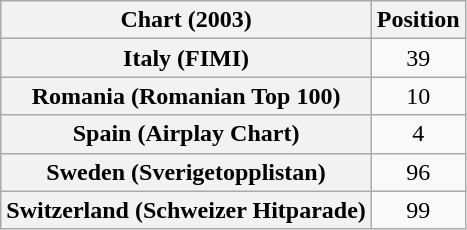<table class="wikitable sortable plainrowheaders" style="text-align:center">
<tr>
<th scope="col">Chart (2003)</th>
<th scope="col">Position</th>
</tr>
<tr>
<th scope="row">Italy (FIMI)</th>
<td>39</td>
</tr>
<tr>
<th scope="row">Romania (Romanian Top 100)</th>
<td>10</td>
</tr>
<tr>
<th scope="row">Spain (Airplay Chart)</th>
<td>4</td>
</tr>
<tr>
<th scope="row">Sweden (Sverigetopplistan)</th>
<td>96</td>
</tr>
<tr>
<th scope="row">Switzerland (Schweizer Hitparade)</th>
<td>99</td>
</tr>
</table>
